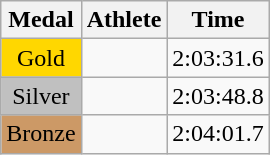<table class="wikitable">
<tr>
<th>Medal</th>
<th>Athlete</th>
<th>Time</th>
</tr>
<tr>
<td style="text-align:center;background-color:gold;">Gold</td>
<td></td>
<td>2:03:31.6</td>
</tr>
<tr>
<td style="text-align:center;background-color:silver;">Silver</td>
<td></td>
<td>2:03:48.8</td>
</tr>
<tr>
<td style="text-align:center;background-color:#CC9966;">Bronze</td>
<td></td>
<td>2:04:01.7</td>
</tr>
</table>
